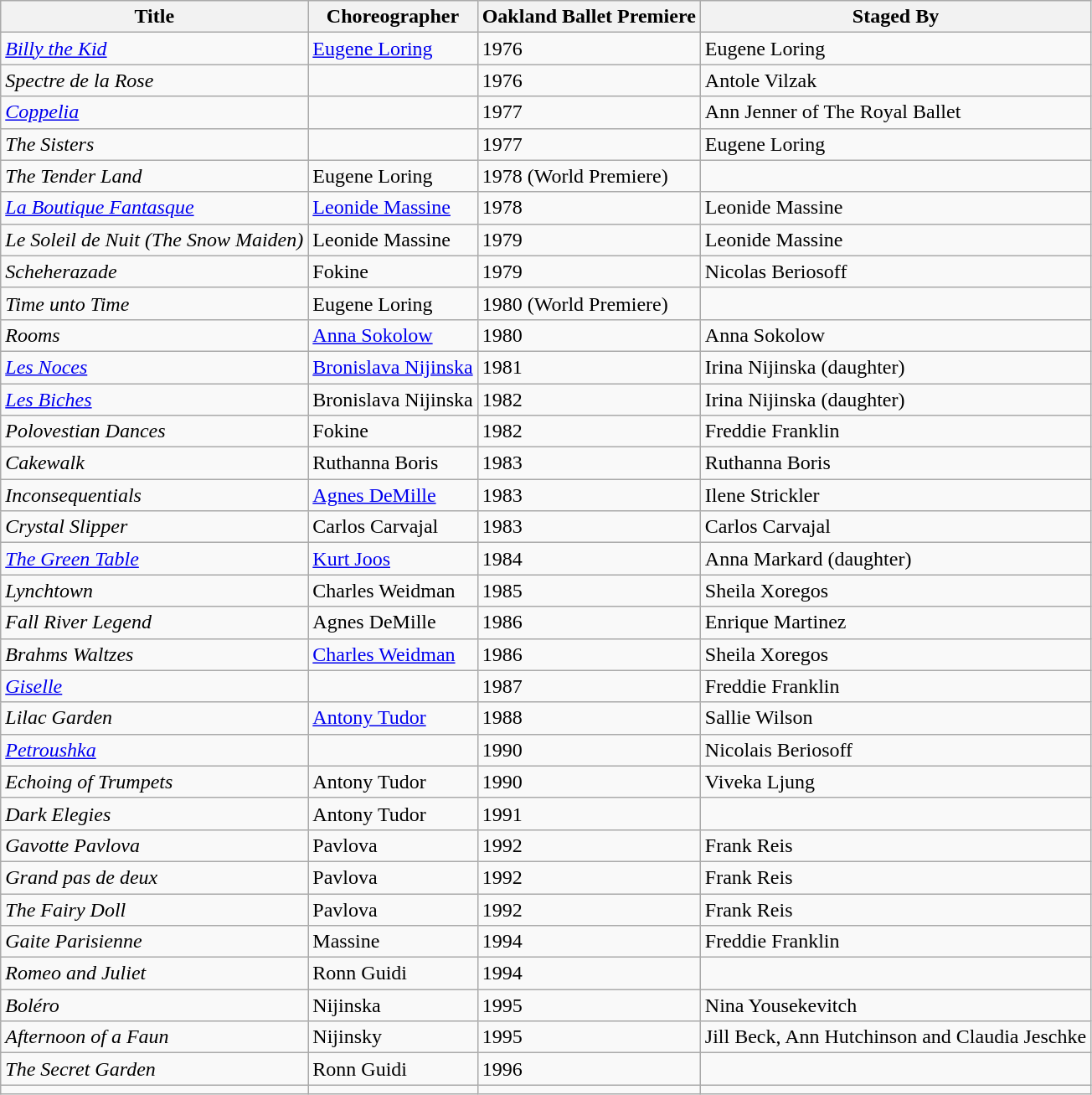<table class="wikitable">
<tr>
<th>Title</th>
<th>Choreographer</th>
<th>Oakland Ballet Premiere</th>
<th>Staged By</th>
</tr>
<tr>
<td><em><a href='#'>Billy the Kid</a></em></td>
<td><a href='#'>Eugene Loring</a></td>
<td>1976</td>
<td>Eugene Loring</td>
</tr>
<tr>
<td><em>Spectre de la Rose</em></td>
<td></td>
<td>1976</td>
<td>Antole Vilzak</td>
</tr>
<tr>
<td><em><a href='#'>Coppelia</a></em></td>
<td></td>
<td>1977</td>
<td>Ann Jenner of The Royal Ballet</td>
</tr>
<tr>
<td><em>The Sisters</em></td>
<td></td>
<td>1977</td>
<td>Eugene Loring</td>
</tr>
<tr>
<td><em>The Tender Land</em></td>
<td>Eugene Loring</td>
<td>1978 (World Premiere)</td>
<td></td>
</tr>
<tr>
<td><em><a href='#'>La Boutique Fantasque</a></em></td>
<td><a href='#'>Leonide Massine</a></td>
<td>1978</td>
<td>Leonide Massine</td>
</tr>
<tr>
<td><em>Le Soleil de Nuit (The Snow Maiden)</em></td>
<td>Leonide Massine</td>
<td>1979</td>
<td>Leonide Massine</td>
</tr>
<tr>
<td><em>Scheherazade</em></td>
<td>Fokine</td>
<td>1979</td>
<td>Nicolas Beriosoff</td>
</tr>
<tr>
<td><em>Time unto Time</em></td>
<td>Eugene Loring</td>
<td>1980 (World Premiere)</td>
<td></td>
</tr>
<tr>
<td><em>Rooms</em></td>
<td><a href='#'>Anna Sokolow</a></td>
<td>1980</td>
<td>Anna Sokolow</td>
</tr>
<tr>
<td><em><a href='#'>Les Noces</a></em></td>
<td><a href='#'>Bronislava Nijinska</a></td>
<td>1981</td>
<td>Irina Nijinska (daughter)</td>
</tr>
<tr>
<td><em><a href='#'>Les Biches</a></em></td>
<td>Bronislava Nijinska</td>
<td>1982</td>
<td>Irina Nijinska (daughter)</td>
</tr>
<tr>
<td><em>Polovestian Dances</em></td>
<td>Fokine</td>
<td>1982</td>
<td>Freddie Franklin</td>
</tr>
<tr>
<td><em>Cakewalk</em></td>
<td>Ruthanna Boris</td>
<td>1983</td>
<td>Ruthanna Boris</td>
</tr>
<tr>
<td><em>Inconsequentials</em></td>
<td><a href='#'>Agnes DeMille</a></td>
<td>1983</td>
<td>Ilene Strickler</td>
</tr>
<tr>
<td><em>Crystal Slipper</em></td>
<td>Carlos Carvajal</td>
<td>1983</td>
<td>Carlos Carvajal</td>
</tr>
<tr>
<td><em><a href='#'>The Green Table</a></em></td>
<td><a href='#'>Kurt Joos</a></td>
<td>1984</td>
<td>Anna Markard (daughter)</td>
</tr>
<tr>
<td><em>Lynchtown</em></td>
<td>Charles Weidman</td>
<td>1985</td>
<td>Sheila Xoregos</td>
</tr>
<tr>
<td><em>Fall River Legend</em></td>
<td>Agnes DeMille</td>
<td>1986</td>
<td>Enrique Martinez</td>
</tr>
<tr>
<td><em>Brahms Waltzes</em></td>
<td><a href='#'>Charles Weidman</a></td>
<td>1986</td>
<td>Sheila Xoregos</td>
</tr>
<tr>
<td><em><a href='#'>Giselle</a></em></td>
<td></td>
<td>1987</td>
<td>Freddie Franklin</td>
</tr>
<tr>
<td><em>Lilac Garden</em></td>
<td><a href='#'>Antony Tudor</a></td>
<td>1988</td>
<td>Sallie Wilson</td>
</tr>
<tr>
<td><em><a href='#'>Petroushka</a></em></td>
<td></td>
<td>1990</td>
<td>Nicolais Beriosoff</td>
</tr>
<tr>
<td><em>Echoing of Trumpets</em></td>
<td>Antony Tudor</td>
<td>1990</td>
<td>Viveka Ljung</td>
</tr>
<tr>
<td><em>Dark Elegies</em></td>
<td>Antony Tudor</td>
<td>1991</td>
<td></td>
</tr>
<tr>
<td><em>Gavotte Pavlova</em></td>
<td>Pavlova</td>
<td>1992</td>
<td>Frank Reis</td>
</tr>
<tr>
<td><em>Grand pas de deux</em></td>
<td>Pavlova</td>
<td>1992</td>
<td>Frank Reis</td>
</tr>
<tr>
<td><em>The Fairy Doll</em></td>
<td>Pavlova</td>
<td>1992</td>
<td>Frank Reis</td>
</tr>
<tr>
<td><em>Gaite Parisienne</em></td>
<td>Massine</td>
<td>1994</td>
<td>Freddie Franklin</td>
</tr>
<tr>
<td><em>Romeo and Juliet</em></td>
<td>Ronn Guidi</td>
<td>1994</td>
<td></td>
</tr>
<tr>
<td><em>Boléro</em></td>
<td>Nijinska</td>
<td>1995</td>
<td>Nina Yousekevitch</td>
</tr>
<tr>
<td><em>Afternoon of a Faun</em></td>
<td>Nijinsky</td>
<td>1995</td>
<td>Jill Beck, Ann Hutchinson and Claudia Jeschke</td>
</tr>
<tr>
<td><em>The Secret Garden</em></td>
<td>Ronn Guidi</td>
<td>1996</td>
<td></td>
</tr>
<tr>
<td></td>
<td></td>
<td></td>
<td></td>
</tr>
</table>
